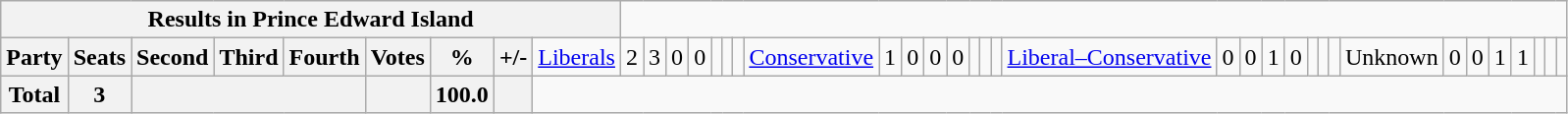<table class="wikitable">
<tr>
<th colspan=10>Results in Prince Edward Island</th>
</tr>
<tr>
<th colspan=2>Party</th>
<th>Seats</th>
<th>Second</th>
<th>Third</th>
<th>Fourth</th>
<th>Votes</th>
<th>%</th>
<th>+/-<br></th>
<td><a href='#'>Liberals</a></td>
<td align="right">2</td>
<td align="right">3</td>
<td align="right">0</td>
<td align="right">0</td>
<td align="right"></td>
<td align="right"></td>
<td align="right"><br></td>
<td><a href='#'>Conservative</a></td>
<td align="right">1</td>
<td align="right">0</td>
<td align="right">0</td>
<td align="right">0</td>
<td align="right"></td>
<td align="right"></td>
<td align="right"><br></td>
<td><a href='#'>Liberal–Conservative</a></td>
<td align="right">0</td>
<td align="right">0</td>
<td align="right">1</td>
<td align="right">0</td>
<td align="right"></td>
<td align="right"></td>
<td align="right"><br></td>
<td>Unknown</td>
<td align="right">0</td>
<td align="right">0</td>
<td align="right">1</td>
<td align="right">1</td>
<td align="right"></td>
<td align="right"></td>
<td align="right"></td>
</tr>
<tr>
<th colspan="2">Total</th>
<th>3</th>
<th colspan="3"></th>
<th></th>
<th>100.0</th>
<th></th>
</tr>
</table>
